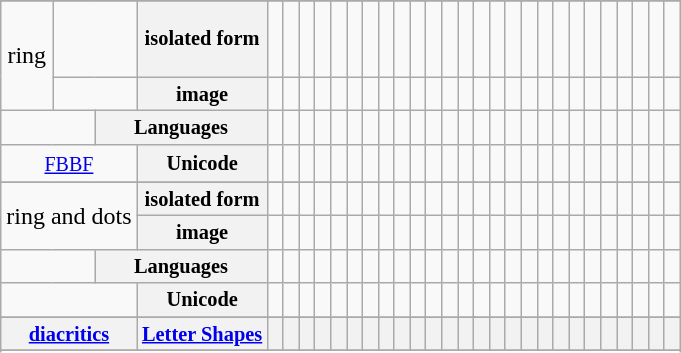<table class="wikitable" style="text-align:center;">
<tr>
</tr>
<tr>
<td colspan=2 rowspan=2>ring</td>
<td colspan=2 style="white-space:nowrap;font-size:200%;">     </td>
<th colspan=1 style="font-size:85%;">isolated form</th>
<td style="font-size:150%;color:#E3E6EB;"></td>
<td style="font-size:150%;color:#E3E6EB;"></td>
<td style="font-size:150%;color:#E3E6EB;"></td>
<td style="font-size:150%;"></td>
<td style="font-size:150%;color:#E3E6EB;"></td>
<td style="font-size:150%;color:#E3E6EB;"></td>
<td style="font-size:150%;color:#E3E6EB;"></td>
<td style="font-size:150%;color:#E3E6EB;"></td>
<td style="font-size:150%;color:#E3E6EB;"></td>
<td style="font-size:150%;color:#E3E6EB;"></td>
<td style="font-size:150%;color:#E3E6EB;"></td>
<td colspan=2 style="font-size:150%;color:#E3E6EB;"></td>
<td colspan=2 style="font-size:150%;color:#E3E6EB;"></td>
<td style="font-size:150%;color:#E3E6EB;"></td>
<td style="font-size:150%;color:#E3E6EB;"></td>
<td style="font-size:150%;"></td>
<td style="font-size:150%;color:#E3E6EB;"></td>
<td style="font-size:150%;color:#E3E6EB;"></td>
<td style="font-size:150%;color:#E3E6EB;"></td>
<td style="font-size:150%;"></td>
<td style="font-size:150%;"></td>
<td style="font-size:150%;"></td>
<td style="font-size:150%;color:#E3E6EB;"></td>
<td style="font-size:150%;color:#E3E6EB;"></td>
<td style="font-size:150%;color:#E3E6EB;"></td>
<td style="font-size:150%;color:#E3E6EB;"></td>
</tr>
<tr>
<td colspan=2></td>
<th colspan=1 style="font-size:85%;">image</th>
<td></td>
<td></td>
<td></td>
<td></td>
<td></td>
<td></td>
<td></td>
<td></td>
<td></td>
<td></td>
<td></td>
<td colspan=2></td>
<td colspan=2></td>
<td></td>
<td></td>
<td></td>
<td></td>
<td></td>
<td></td>
<td></td>
<td></td>
<td></td>
<td></td>
<td></td>
<td></td>
<td style="white-space:nowrap"></td>
</tr>
<tr style="font-size:85%;">
<td colspan=3></td>
<th colspan=2>Languages</th>
<td></td>
<td></td>
<td></td>
<td></td>
<td></td>
<td></td>
<td></td>
<td></td>
<td></td>
<td></td>
<td></td>
<td colspan=2></td>
<td colspan=2></td>
<td></td>
<td></td>
<td></td>
<td></td>
<td></td>
<td></td>
<td></td>
<td></td>
<td></td>
<td></td>
<td></td>
<td></td>
<td style="white-space:nowrap"></td>
</tr>
<tr style="font-size:100%;" >
<td colspan=4 style="white-space:nowrap;"><a href='#'><small>FBBF</small></a></td>
<th colspan=1 style="font-size:85%;">Unicode</th>
<td></td>
<td></td>
<td></td>
<td></td>
<td></td>
<td></td>
<td></td>
<td></td>
<td></td>
<td></td>
<td></td>
<td colspan=2></td>
<td colspan=2></td>
<td></td>
<td></td>
<td></td>
<td></td>
<td></td>
<td></td>
<td></td>
<td></td>
<td></td>
<td></td>
<td></td>
<td></td>
<td style="white-space:nowrap"></td>
</tr>
<tr>
</tr>
<tr>
<td colspan=4 rowspan=2>ring and dots</td>
<th colspan=1 style="font-size:85%;">isolated form</th>
<td style="font-size:150%;color:#E3E6EB;"></td>
<td style="font-size:150%;color:#E3E6EB;"></td>
<td style="font-size:150%;color:#E3E6EB;"></td>
<td style="font-size:150%;color:#E3E6EB;"></td>
<td style="font-size:150%;"></td>
<td style="font-size:150%;"></td>
<td style="font-size:150%;color:#E3E6EB;"></td>
<td style="font-size:150%;color:#E3E6EB;"></td>
<td style="font-size:150%;color:#E3E6EB;"></td>
<td style="font-size:150%;color:#E3E6EB;"></td>
<td style="font-size:150%;color:#E3E6EB;"></td>
<td colspan=2 style="font-size:150%;color:#E3E6EB;"></td>
<td colspan=2 style="font-size:150%;color:#E3E6EB;"></td>
<td style="font-size:150%;color:#E3E6EB;"></td>
<td style="font-size:150%;color:#E3E6EB;"></td>
<td style="font-size:150%;color:#E3E6EB;"></td>
<td style="font-size:150%;color:#E3E6EB;"></td>
<td style="font-size:150%;color:#E3E6EB;"></td>
<td style="font-size:150%;color:#E3E6EB;"></td>
<td style="font-size:150%;color:#E3E6EB;"></td>
<td style="font-size:150%;color:#E3E6EB;"></td>
<td style="font-size:150%;color:#E3E6EB;"></td>
<td style="font-size:150%;color:#E3E6EB;"></td>
<td style="font-size:150%;color:#E3E6EB;"></td>
<td style="font-size:150%;color:#E3E6EB;"></td>
<td style="font-size:150%;color:#E3E6EB;"></td>
</tr>
<tr>
<th colspan=1 style="font-size:85%;">image</th>
<td></td>
<td></td>
<td></td>
<td></td>
<td></td>
<td></td>
<td></td>
<td></td>
<td></td>
<td></td>
<td></td>
<td colspan=2></td>
<td colspan=2></td>
<td></td>
<td></td>
<td></td>
<td></td>
<td></td>
<td></td>
<td></td>
<td></td>
<td></td>
<td></td>
<td></td>
<td></td>
<td style="white-space:nowrap"></td>
</tr>
<tr style="font-size:85%;">
<td colspan=3></td>
<th colspan=2>Languages</th>
<td></td>
<td></td>
<td></td>
<td></td>
<td></td>
<td></td>
<td></td>
<td></td>
<td></td>
<td></td>
<td></td>
<td colspan=2></td>
<td colspan=2></td>
<td></td>
<td></td>
<td></td>
<td></td>
<td></td>
<td></td>
<td></td>
<td></td>
<td></td>
<td></td>
<td></td>
<td></td>
<td style="white-space:nowrap"></td>
</tr>
<tr style="font-size:100%;" >
<td colspan=4 style="white-space:nowrap;"></td>
<th colspan=1 style="font-size:85%;">Unicode</th>
<td></td>
<td></td>
<td></td>
<td></td>
<td></td>
<td></td>
<td></td>
<td></td>
<td></td>
<td></td>
<td></td>
<td colspan=2></td>
<td colspan=2></td>
<td></td>
<td></td>
<td></td>
<td></td>
<td></td>
<td></td>
<td></td>
<td></td>
<td></td>
<td></td>
<td></td>
<td></td>
<td style="white-space:nowrap"></td>
</tr>
<tr>
</tr>
<tr>
<th colspan=4 style="font-size:85%;"><a href='#'>diacritics</a> </th>
<th colspan=1 style="font-size:85%;"><a href='#'>Letter Shapes</a> </th>
<th style="font-size:150%;"></th>
<th style="font-size:150%;"></th>
<th style="font-size:150%;"></th>
<th style="font-size:150%;"></th>
<th style="font-size:150%;"></th>
<th style="font-size:150%;"></th>
<th style="font-size:150%;"></th>
<th style="font-size:150%;"></th>
<th style="font-size:150%;"></th>
<th style="font-size:150%;"></th>
<th style="font-size:150%;"></th>
<th colspan=2 style="font-size:150%;"></th>
<th colspan=2 style="font-size:150%;"></th>
<th style="font-size:150%;"></th>
<th style="font-size:150%;"></th>
<th style="font-size:150%;"></th>
<th style="font-size:150%;"></th>
<th style="font-size:150%;"></th>
<th style="font-size:150%;"></th>
<th style="font-size:150%;"></th>
<th style="font-size:150%;"></th>
<th style="font-size:150%;"></th>
<th style="font-size:150%;"></th>
<th style="font-size:150%;"></th>
<th style="font-size:150%;"></th>
<th style="font-size:150%;"></th>
</tr>
<tr>
</tr>
<tr>
</tr>
</table>
